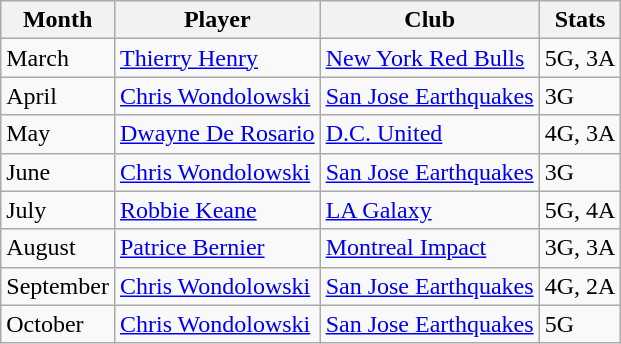<table class="wikitable">
<tr>
<th>Month</th>
<th>Player</th>
<th>Club</th>
<th>Stats</th>
</tr>
<tr>
<td>March</td>
<td> <a href='#'>Thierry Henry</a></td>
<td><a href='#'>New York Red Bulls</a></td>
<td>5G, 3A</td>
</tr>
<tr>
<td>April</td>
<td> <a href='#'>Chris Wondolowski</a></td>
<td><a href='#'>San Jose Earthquakes</a></td>
<td>3G</td>
</tr>
<tr>
<td>May</td>
<td> <a href='#'>Dwayne De Rosario</a></td>
<td><a href='#'>D.C. United</a></td>
<td>4G, 3A</td>
</tr>
<tr>
<td>June</td>
<td> <a href='#'>Chris Wondolowski</a></td>
<td><a href='#'>San Jose Earthquakes</a></td>
<td>3G</td>
</tr>
<tr>
<td>July</td>
<td> <a href='#'>Robbie Keane</a></td>
<td><a href='#'>LA Galaxy</a></td>
<td>5G, 4A</td>
</tr>
<tr>
<td>August</td>
<td> <a href='#'>Patrice Bernier</a></td>
<td><a href='#'>Montreal Impact</a></td>
<td>3G, 3A</td>
</tr>
<tr>
<td>September</td>
<td> <a href='#'>Chris Wondolowski</a></td>
<td><a href='#'>San Jose Earthquakes</a></td>
<td>4G, 2A</td>
</tr>
<tr>
<td>October</td>
<td> <a href='#'>Chris Wondolowski</a></td>
<td><a href='#'>San Jose Earthquakes</a></td>
<td>5G</td>
</tr>
</table>
